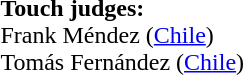<table style="width:100%">
<tr>
<td><br><strong>Touch judges:</strong>
<br>Frank Méndez (<a href='#'>Chile</a>)
<br>Tomás Fernández (<a href='#'>Chile</a>)</td>
</tr>
</table>
